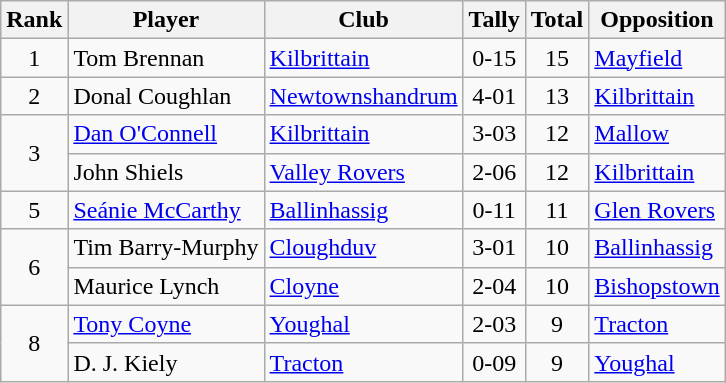<table class="wikitable">
<tr>
<th>Rank</th>
<th>Player</th>
<th>Club</th>
<th>Tally</th>
<th>Total</th>
<th>Opposition</th>
</tr>
<tr>
<td rowspan="1" style="text-align:center;">1</td>
<td>Tom Brennan</td>
<td><a href='#'>Kilbrittain</a></td>
<td align=center>0-15</td>
<td align=center>15</td>
<td><a href='#'>Mayfield</a></td>
</tr>
<tr>
<td rowspan="1" style="text-align:center;">2</td>
<td>Donal Coughlan</td>
<td><a href='#'>Newtownshandrum</a></td>
<td align=center>4-01</td>
<td align=center>13</td>
<td><a href='#'>Kilbrittain</a></td>
</tr>
<tr>
<td rowspan="2" style="text-align:center;">3</td>
<td><a href='#'>Dan O'Connell</a></td>
<td><a href='#'>Kilbrittain</a></td>
<td align=center>3-03</td>
<td align=center>12</td>
<td><a href='#'>Mallow</a></td>
</tr>
<tr>
<td>John Shiels</td>
<td><a href='#'>Valley Rovers</a></td>
<td align=center>2-06</td>
<td align=center>12</td>
<td><a href='#'>Kilbrittain</a></td>
</tr>
<tr>
<td rowspan="1" style="text-align:center;">5</td>
<td><a href='#'>Seánie McCarthy</a></td>
<td><a href='#'>Ballinhassig</a></td>
<td align=center>0-11</td>
<td align=center>11</td>
<td><a href='#'>Glen Rovers</a></td>
</tr>
<tr>
<td rowspan="2" style="text-align:center;">6</td>
<td>Tim Barry-Murphy</td>
<td><a href='#'>Cloughduv</a></td>
<td align=center>3-01</td>
<td align=center>10</td>
<td><a href='#'>Ballinhassig</a></td>
</tr>
<tr>
<td>Maurice Lynch</td>
<td><a href='#'>Cloyne</a></td>
<td align=center>2-04</td>
<td align=center>10</td>
<td><a href='#'>Bishopstown</a></td>
</tr>
<tr>
<td rowspan="2" style="text-align:center;">8</td>
<td><a href='#'>Tony Coyne</a></td>
<td><a href='#'>Youghal</a></td>
<td align=center>2-03</td>
<td align=center>9</td>
<td><a href='#'>Tracton</a></td>
</tr>
<tr>
<td>D. J. Kiely</td>
<td><a href='#'>Tracton</a></td>
<td align=center>0-09</td>
<td align=center>9</td>
<td><a href='#'>Youghal</a></td>
</tr>
</table>
